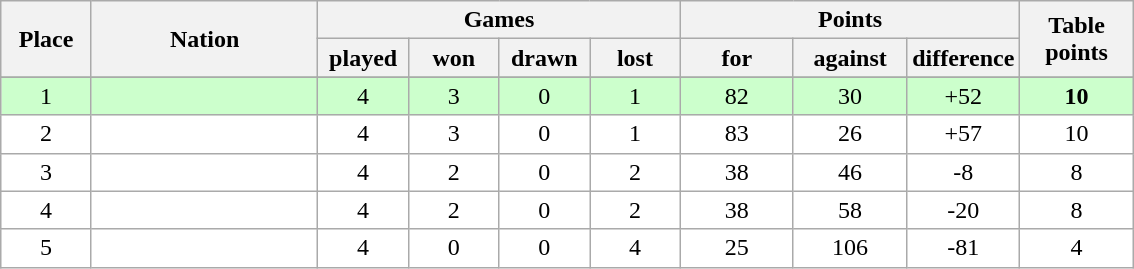<table class="wikitable">
<tr>
<th rowspan=2 width="8%">Place</th>
<th rowspan=2 width="20%">Nation</th>
<th colspan=4 width="32%">Games</th>
<th colspan=3 width="30%">Points</th>
<th rowspan=2 width="10%">Table<br>points</th>
</tr>
<tr>
<th width="8%">played</th>
<th width="8%">won</th>
<th width="8%">drawn</th>
<th width="8%">lost</th>
<th width="10%">for</th>
<th width="10%">against</th>
<th width="10%">difference</th>
</tr>
<tr>
</tr>
<tr bgcolor=#ccffcc align=center>
<td>1</td>
<td align=left><strong></strong></td>
<td>4</td>
<td>3</td>
<td>0</td>
<td>1</td>
<td>82</td>
<td>30</td>
<td>+52</td>
<td><strong>10</strong></td>
</tr>
<tr bgcolor=#ffffff align=center>
<td>2</td>
<td align=left></td>
<td>4</td>
<td>3</td>
<td>0</td>
<td>1</td>
<td>83</td>
<td>26</td>
<td>+57</td>
<td>10</td>
</tr>
<tr bgcolor=#ffffff align=center>
<td>3</td>
<td align=left></td>
<td>4</td>
<td>2</td>
<td>0</td>
<td>2</td>
<td>38</td>
<td>46</td>
<td>-8</td>
<td>8</td>
</tr>
<tr bgcolor=#ffffff align=center>
<td>4</td>
<td align=left></td>
<td>4</td>
<td>2</td>
<td>0</td>
<td>2</td>
<td>38</td>
<td>58</td>
<td>-20</td>
<td>8</td>
</tr>
<tr bgcolor=#ffffff align=center>
<td>5</td>
<td align=left></td>
<td>4</td>
<td>0</td>
<td>0</td>
<td>4</td>
<td>25</td>
<td>106</td>
<td>-81</td>
<td>4</td>
</tr>
</table>
